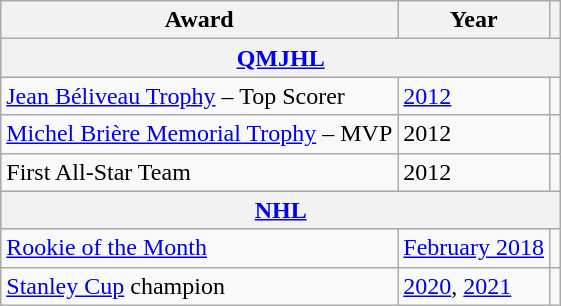<table class="wikitable">
<tr>
<th>Award</th>
<th>Year</th>
<th></th>
</tr>
<tr ALIGN="center" bgcolor="#e0e0e0">
<th colspan="3"><a href='#'>QMJHL</a></th>
</tr>
<tr>
<td><a href='#'>Jean Béliveau Trophy</a> – Top Scorer</td>
<td><a href='#'>2012</a></td>
<td></td>
</tr>
<tr>
<td><a href='#'>Michel Brière Memorial Trophy</a> – MVP</td>
<td>2012</td>
<td></td>
</tr>
<tr>
<td>First All-Star Team</td>
<td>2012</td>
<td></td>
</tr>
<tr ALIGN="center" bgcolor="#e0e0e0">
<th colspan="3"><a href='#'>NHL</a></th>
</tr>
<tr>
<td><a href='#'>Rookie of the Month</a></td>
<td><a href='#'>February 2018</a></td>
<td></td>
</tr>
<tr>
<td><a href='#'>Stanley Cup</a> champion</td>
<td><a href='#'>2020</a>, <a href='#'>2021</a></td>
<td></td>
</tr>
</table>
